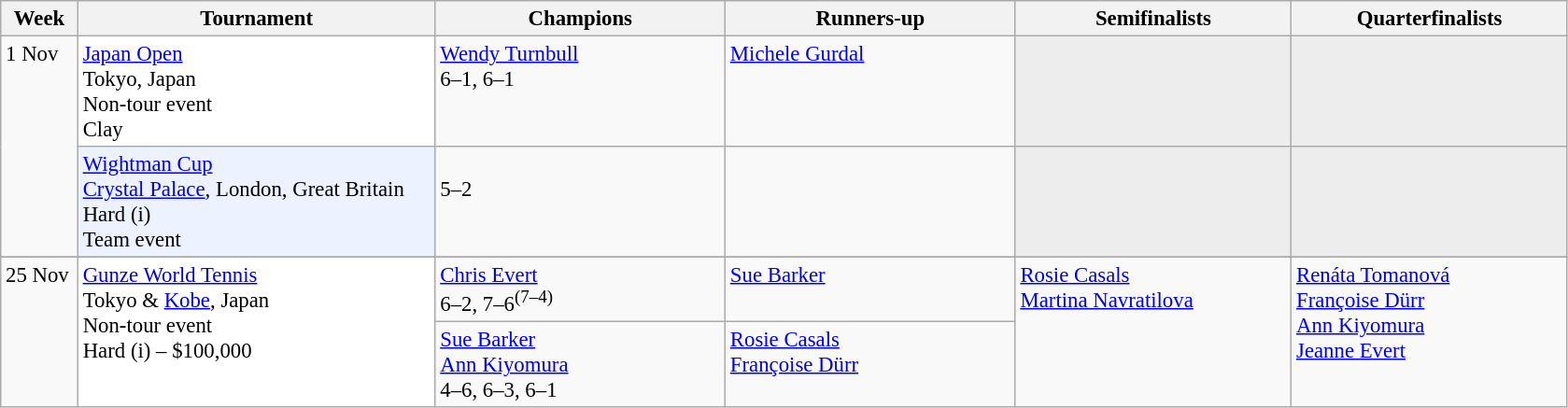<table class=wikitable style=font-size:95%>
<tr>
<th style="width:48px;">Week</th>
<th style="width:248px;">Tournament</th>
<th style="width:200px;">Champions</th>
<th style="width:200px;">Runners-up</th>
<th style="width:190px;">Semifinalists</th>
<th style="width:190px;">Quarterfinalists</th>
</tr>
<tr valign=top>
<td rowspan=2>1 Nov</td>
<td style="background:#fff;" rowspan="1"><a href='#'>Japan Open</a><br> Tokyo, Japan<br>Non-tour event<br>Clay</td>
<td> <a href='#'>Wendy Turnbull</a><br>6–1, 6–1</td>
<td> <a href='#'>Michele Gurdal</a></td>
<td style="background:#ededed;"></td>
<td style="background:#ededed;"></td>
</tr>
<tr valign=top>
<td style="background:#ECF2FF;"><a href='#'>Wightman Cup</a><br> <a href='#'>Crystal Palace</a>, London, Great Britain<br>Hard (i)<br>Team event<br></td>
<td> <br>5–2</td>
<td></td>
<td style="background:#ededed;"></td>
<td style="background:#ededed;"><br></td>
</tr>
<tr valign="top">
</tr>
<tr valign=top>
<td rowspan=2>25 Nov</td>
<td style="background:#fff;" rowspan="2"><a href='#'>Gunze World Tennis</a><br> Tokyo & <a href='#'>Kobe</a>, Japan<br>Non-tour event<br>Hard (i) – $100,000</td>
<td> <a href='#'>Chris Evert</a><br>6–2, 7–6<sup>(7–4)</sup></td>
<td> <a href='#'>Sue Barker</a></td>
<td rowspan=2> <a href='#'>Rosie Casals</a> <br>  <a href='#'>Martina Navratilova</a></td>
<td rowspan=2> <a href='#'>Renáta Tomanová</a> <br>  <a href='#'>Françoise Dürr</a> <br>  <a href='#'>Ann Kiyomura</a> <br>  <a href='#'>Jeanne Evert</a></td>
</tr>
<tr valign=top>
<td> <a href='#'>Sue Barker</a><br>  <a href='#'>Ann Kiyomura</a><br> 4–6, 6–3, 6–1</td>
<td> <a href='#'>Rosie Casals</a> <br>  <a href='#'>Françoise Dürr</a></td>
</tr>
</table>
